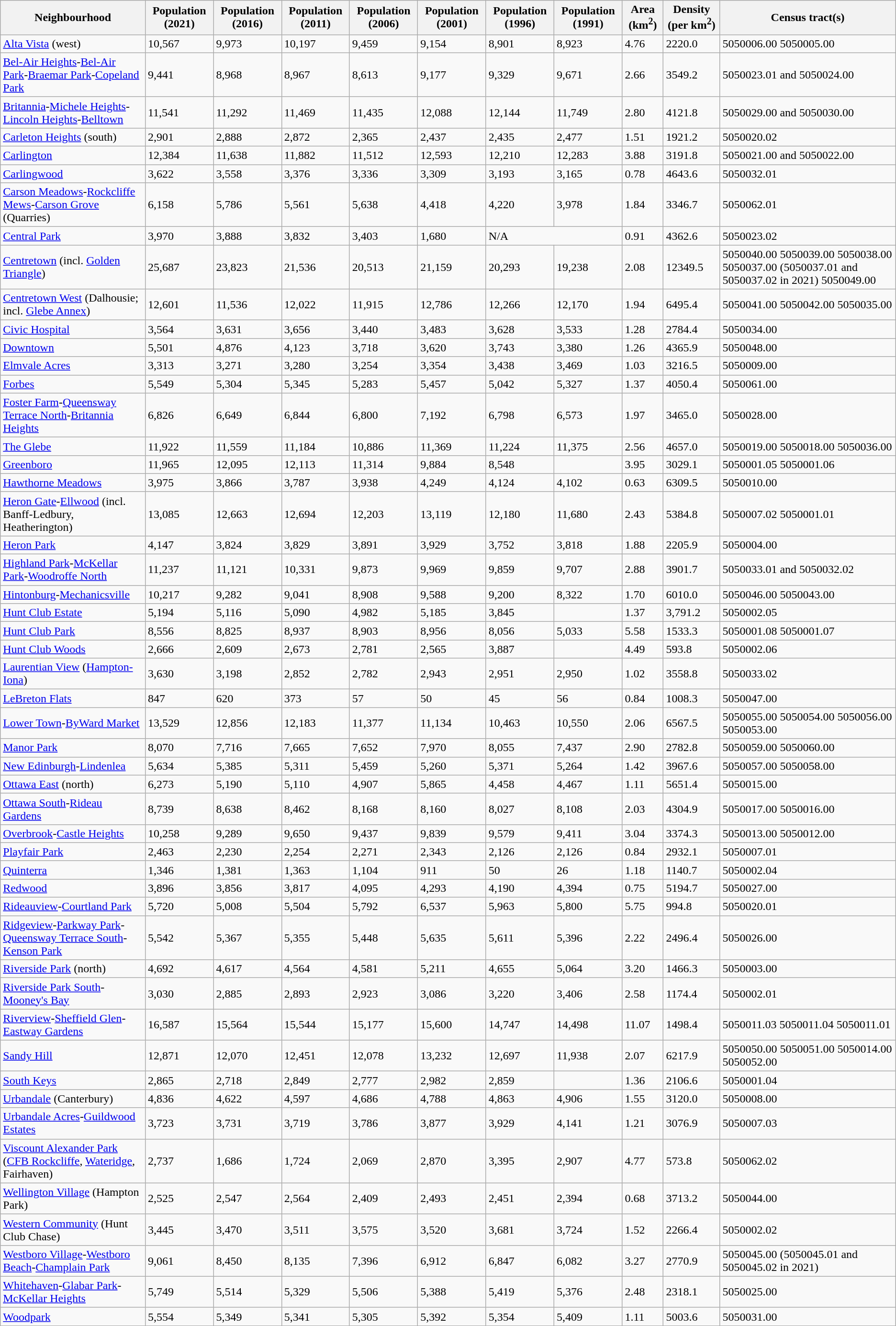<table class="wikitable sortable">
<tr>
<th>Neighbourhood</th>
<th>Population (2021)</th>
<th>Population (2016)</th>
<th>Population (2011)</th>
<th>Population (2006)</th>
<th>Population (2001)</th>
<th>Population (1996)</th>
<th>Population (1991)</th>
<th>Area (km<sup>2</sup>)</th>
<th>Density (per km<sup>2</sup>)</th>
<th>Census tract(s)</th>
</tr>
<tr>
<td><a href='#'>Alta Vista</a> (west)</td>
<td>10,567</td>
<td>9,973</td>
<td>10,197</td>
<td>9,459</td>
<td>9,154</td>
<td>8,901</td>
<td>8,923</td>
<td>4.76</td>
<td>2220.0</td>
<td>5050006.00 5050005.00</td>
</tr>
<tr>
<td><a href='#'>Bel-Air Heights</a>-<a href='#'>Bel-Air Park</a>-<a href='#'>Braemar Park</a>-<a href='#'>Copeland Park</a></td>
<td>9,441</td>
<td>8,968</td>
<td>8,967</td>
<td>8,613</td>
<td>9,177</td>
<td>9,329</td>
<td>9,671</td>
<td>2.66</td>
<td>3549.2</td>
<td>5050023.01 and 5050024.00</td>
</tr>
<tr>
<td><a href='#'>Britannia</a>-<a href='#'>Michele Heights</a>-<a href='#'>Lincoln Heights</a>-<a href='#'>Belltown</a></td>
<td>11,541</td>
<td>11,292</td>
<td>11,469</td>
<td>11,435</td>
<td>12,088</td>
<td>12,144</td>
<td>11,749</td>
<td>2.80</td>
<td>4121.8</td>
<td>5050029.00 and 5050030.00</td>
</tr>
<tr>
<td><a href='#'>Carleton Heights</a> (south)</td>
<td>2,901</td>
<td>2,888</td>
<td>2,872</td>
<td>2,365</td>
<td>2,437</td>
<td>2,435</td>
<td>2,477</td>
<td>1.51</td>
<td>1921.2</td>
<td>5050020.02</td>
</tr>
<tr>
<td><a href='#'>Carlington</a></td>
<td>12,384</td>
<td>11,638</td>
<td>11,882</td>
<td>11,512</td>
<td>12,593</td>
<td>12,210</td>
<td>12,283</td>
<td>3.88</td>
<td>3191.8</td>
<td>5050021.00 and 5050022.00</td>
</tr>
<tr>
<td><a href='#'>Carlingwood</a></td>
<td>3,622</td>
<td>3,558</td>
<td>3,376</td>
<td>3,336</td>
<td>3,309</td>
<td>3,193</td>
<td>3,165</td>
<td>0.78</td>
<td>4643.6</td>
<td>5050032.01</td>
</tr>
<tr>
<td><a href='#'>Carson Meadows</a>-<a href='#'>Rockcliffe Mews</a>-<a href='#'>Carson Grove</a> (Quarries)</td>
<td>6,158</td>
<td>5,786</td>
<td>5,561</td>
<td>5,638</td>
<td>4,418</td>
<td>4,220</td>
<td>3,978</td>
<td>1.84</td>
<td>3346.7</td>
<td>5050062.01</td>
</tr>
<tr>
<td><a href='#'>Central Park</a></td>
<td>3,970</td>
<td>3,888</td>
<td>3,832</td>
<td>3,403</td>
<td>1,680</td>
<td colspan="2">N/A</td>
<td>0.91</td>
<td>4362.6</td>
<td>5050023.02</td>
</tr>
<tr>
<td><a href='#'>Centretown</a> (incl. <a href='#'>Golden Triangle</a>)</td>
<td>25,687</td>
<td>23,823</td>
<td>21,536</td>
<td>20,513</td>
<td>21,159</td>
<td>20,293</td>
<td>19,238</td>
<td>2.08</td>
<td>12349.5</td>
<td>5050040.00 5050039.00 5050038.00 5050037.00 (5050037.01 and 5050037.02 in 2021) 5050049.00</td>
</tr>
<tr>
<td><a href='#'>Centretown West</a> (Dalhousie; incl. <a href='#'>Glebe Annex</a>)</td>
<td>12,601</td>
<td>11,536</td>
<td>12,022</td>
<td>11,915</td>
<td>12,786</td>
<td>12,266</td>
<td>12,170</td>
<td>1.94</td>
<td>6495.4</td>
<td>5050041.00 5050042.00 5050035.00</td>
</tr>
<tr>
<td><a href='#'>Civic Hospital</a></td>
<td>3,564</td>
<td>3,631</td>
<td>3,656</td>
<td>3,440</td>
<td>3,483</td>
<td>3,628</td>
<td>3,533</td>
<td>1.28</td>
<td>2784.4</td>
<td>5050034.00</td>
</tr>
<tr>
<td><a href='#'>Downtown</a></td>
<td>5,501</td>
<td>4,876</td>
<td>4,123</td>
<td>3,718</td>
<td>3,620</td>
<td>3,743</td>
<td>3,380</td>
<td>1.26</td>
<td>4365.9</td>
<td>5050048.00</td>
</tr>
<tr>
<td><a href='#'>Elmvale Acres</a></td>
<td>3,313</td>
<td>3,271</td>
<td>3,280</td>
<td>3,254</td>
<td>3,354</td>
<td>3,438</td>
<td>3,469</td>
<td>1.03</td>
<td>3216.5</td>
<td>5050009.00</td>
</tr>
<tr>
<td><a href='#'>Forbes</a></td>
<td>5,549</td>
<td>5,304</td>
<td>5,345</td>
<td>5,283</td>
<td>5,457</td>
<td>5,042</td>
<td>5,327</td>
<td>1.37</td>
<td>4050.4</td>
<td>5050061.00</td>
</tr>
<tr>
<td><a href='#'>Foster Farm</a>-<a href='#'>Queensway Terrace North</a>-<a href='#'>Britannia Heights</a></td>
<td>6,826</td>
<td>6,649</td>
<td>6,844</td>
<td>6,800</td>
<td>7,192</td>
<td>6,798</td>
<td>6,573</td>
<td>1.97</td>
<td>3465.0</td>
<td>5050028.00</td>
</tr>
<tr>
<td><a href='#'>The Glebe</a></td>
<td>11,922</td>
<td>11,559</td>
<td>11,184</td>
<td>10,886</td>
<td>11,369</td>
<td>11,224</td>
<td>11,375</td>
<td>2.56</td>
<td>4657.0</td>
<td>5050019.00 5050018.00 5050036.00</td>
</tr>
<tr>
<td><a href='#'>Greenboro</a></td>
<td>11,965</td>
<td>12,095</td>
<td>12,113</td>
<td>11,314</td>
<td>9,884</td>
<td>8,548</td>
<td></td>
<td>3.95</td>
<td>3029.1</td>
<td>5050001.05 5050001.06</td>
</tr>
<tr>
<td><a href='#'>Hawthorne Meadows</a></td>
<td>3,975</td>
<td>3,866</td>
<td>3,787</td>
<td>3,938</td>
<td>4,249</td>
<td>4,124</td>
<td>4,102</td>
<td>0.63</td>
<td>6309.5</td>
<td>5050010.00</td>
</tr>
<tr>
<td><a href='#'>Heron Gate</a>-<a href='#'>Ellwood</a> (incl. Banff-Ledbury, Heatherington)</td>
<td>13,085</td>
<td>12,663</td>
<td>12,694</td>
<td>12,203</td>
<td>13,119</td>
<td>12,180</td>
<td>11,680</td>
<td>2.43</td>
<td>5384.8</td>
<td>5050007.02 5050001.01</td>
</tr>
<tr>
<td><a href='#'>Heron Park</a></td>
<td>4,147</td>
<td>3,824</td>
<td>3,829</td>
<td>3,891</td>
<td>3,929</td>
<td>3,752</td>
<td>3,818</td>
<td>1.88</td>
<td>2205.9</td>
<td>5050004.00</td>
</tr>
<tr>
<td><a href='#'>Highland Park</a>-<a href='#'>McKellar Park</a>-<a href='#'>Woodroffe North</a></td>
<td>11,237</td>
<td>11,121</td>
<td>10,331</td>
<td>9,873</td>
<td>9,969</td>
<td>9,859</td>
<td>9,707</td>
<td>2.88</td>
<td>3901.7</td>
<td>5050033.01 and 5050032.02</td>
</tr>
<tr>
<td><a href='#'>Hintonburg</a>-<a href='#'>Mechanicsville</a></td>
<td>10,217</td>
<td>9,282</td>
<td>9,041</td>
<td>8,908</td>
<td>9,588</td>
<td>9,200</td>
<td>8,322</td>
<td>1.70</td>
<td>6010.0</td>
<td>5050046.00 5050043.00</td>
</tr>
<tr>
<td><a href='#'>Hunt Club Estate</a></td>
<td>5,194</td>
<td>5,116</td>
<td>5,090</td>
<td>4,982</td>
<td>5,185</td>
<td>3,845</td>
<td></td>
<td>1.37</td>
<td>3,791.2</td>
<td>5050002.05</td>
</tr>
<tr>
<td><a href='#'>Hunt Club Park</a></td>
<td>8,556</td>
<td>8,825</td>
<td>8,937</td>
<td>8,903</td>
<td>8,956</td>
<td>8,056</td>
<td>5,033</td>
<td>5.58</td>
<td>1533.3</td>
<td>5050001.08 5050001.07</td>
</tr>
<tr>
<td><a href='#'>Hunt Club Woods</a></td>
<td>2,666</td>
<td>2,609</td>
<td>2,673</td>
<td>2,781</td>
<td>2,565</td>
<td>3,887</td>
<td></td>
<td>4.49</td>
<td>593.8</td>
<td>5050002.06</td>
</tr>
<tr>
<td><a href='#'>Laurentian View</a> (<a href='#'>Hampton-Iona</a>)</td>
<td>3,630</td>
<td>3,198</td>
<td>2,852</td>
<td>2,782</td>
<td>2,943</td>
<td>2,951</td>
<td>2,950</td>
<td>1.02</td>
<td>3558.8</td>
<td>5050033.02</td>
</tr>
<tr>
<td><a href='#'>LeBreton Flats</a></td>
<td>847</td>
<td>620</td>
<td>373</td>
<td>57</td>
<td>50</td>
<td>45</td>
<td>56</td>
<td>0.84</td>
<td>1008.3</td>
<td>5050047.00</td>
</tr>
<tr>
<td><a href='#'>Lower Town</a>-<a href='#'>ByWard Market</a></td>
<td>13,529</td>
<td>12,856</td>
<td>12,183</td>
<td>11,377</td>
<td>11,134</td>
<td>10,463</td>
<td>10,550</td>
<td>2.06</td>
<td>6567.5</td>
<td>5050055.00 5050054.00 5050056.00 5050053.00</td>
</tr>
<tr>
<td><a href='#'>Manor Park</a></td>
<td>8,070</td>
<td>7,716</td>
<td>7,665</td>
<td>7,652</td>
<td>7,970</td>
<td>8,055</td>
<td>7,437</td>
<td>2.90</td>
<td>2782.8</td>
<td>5050059.00 5050060.00</td>
</tr>
<tr>
<td><a href='#'>New Edinburgh</a>-<a href='#'>Lindenlea</a></td>
<td>5,634</td>
<td>5,385</td>
<td>5,311</td>
<td>5,459</td>
<td>5,260</td>
<td>5,371</td>
<td>5,264</td>
<td>1.42</td>
<td>3967.6</td>
<td>5050057.00 5050058.00</td>
</tr>
<tr>
<td><a href='#'>Ottawa East</a> (north)</td>
<td>6,273</td>
<td>5,190</td>
<td>5,110</td>
<td>4,907</td>
<td>5,865</td>
<td>4,458</td>
<td>4,467</td>
<td>1.11</td>
<td>5651.4</td>
<td>5050015.00</td>
</tr>
<tr>
<td><a href='#'>Ottawa South</a>-<a href='#'>Rideau Gardens</a></td>
<td>8,739</td>
<td>8,638</td>
<td>8,462</td>
<td>8,168</td>
<td>8,160</td>
<td>8,027</td>
<td>8,108</td>
<td>2.03</td>
<td>4304.9</td>
<td>5050017.00 5050016.00</td>
</tr>
<tr>
<td><a href='#'>Overbrook</a>-<a href='#'>Castle Heights</a></td>
<td>10,258</td>
<td>9,289</td>
<td>9,650</td>
<td>9,437</td>
<td>9,839</td>
<td>9,579</td>
<td>9,411</td>
<td>3.04</td>
<td>3374.3</td>
<td>5050013.00 5050012.00</td>
</tr>
<tr>
<td><a href='#'>Playfair Park</a></td>
<td>2,463</td>
<td>2,230</td>
<td>2,254</td>
<td>2,271</td>
<td>2,343</td>
<td>2,126</td>
<td>2,126</td>
<td>0.84</td>
<td>2932.1</td>
<td>5050007.01</td>
</tr>
<tr>
<td><a href='#'>Quinterra</a></td>
<td>1,346</td>
<td>1,381</td>
<td>1,363</td>
<td>1,104</td>
<td>911</td>
<td>50</td>
<td>26</td>
<td>1.18</td>
<td>1140.7</td>
<td>5050002.04</td>
</tr>
<tr>
<td><a href='#'>Redwood</a></td>
<td>3,896</td>
<td>3,856</td>
<td>3,817</td>
<td>4,095</td>
<td>4,293</td>
<td>4,190</td>
<td>4,394</td>
<td>0.75</td>
<td>5194.7</td>
<td>5050027.00</td>
</tr>
<tr>
<td><a href='#'>Rideauview</a>-<a href='#'>Courtland Park</a></td>
<td>5,720</td>
<td>5,008</td>
<td>5,504</td>
<td>5,792</td>
<td>6,537</td>
<td>5,963</td>
<td>5,800</td>
<td>5.75</td>
<td>994.8</td>
<td>5050020.01</td>
</tr>
<tr>
<td><a href='#'>Ridgeview</a>-<a href='#'>Parkway Park</a>-<a href='#'>Queensway Terrace South</a>-<a href='#'>Kenson Park</a></td>
<td>5,542</td>
<td>5,367</td>
<td>5,355</td>
<td>5,448</td>
<td>5,635</td>
<td>5,611</td>
<td>5,396</td>
<td>2.22</td>
<td>2496.4</td>
<td>5050026.00</td>
</tr>
<tr>
<td><a href='#'>Riverside Park</a> (north)</td>
<td>4,692</td>
<td>4,617</td>
<td>4,564</td>
<td>4,581</td>
<td>5,211</td>
<td>4,655</td>
<td>5,064</td>
<td>3.20</td>
<td>1466.3</td>
<td>5050003.00</td>
</tr>
<tr>
<td><a href='#'>Riverside Park South</a>-<a href='#'>Mooney's Bay</a></td>
<td>3,030</td>
<td>2,885</td>
<td>2,893</td>
<td>2,923</td>
<td>3,086</td>
<td>3,220</td>
<td>3,406</td>
<td>2.58</td>
<td>1174.4</td>
<td>5050002.01</td>
</tr>
<tr>
<td><a href='#'>Riverview</a>-<a href='#'>Sheffield Glen</a>-<a href='#'>Eastway Gardens</a></td>
<td>16,587</td>
<td>15,564</td>
<td>15,544</td>
<td>15,177</td>
<td>15,600</td>
<td>14,747</td>
<td>14,498</td>
<td>11.07</td>
<td>1498.4</td>
<td>5050011.03 5050011.04 5050011.01</td>
</tr>
<tr>
<td><a href='#'>Sandy Hill</a></td>
<td>12,871</td>
<td>12,070</td>
<td>12,451</td>
<td>12,078</td>
<td>13,232</td>
<td>12,697</td>
<td>11,938</td>
<td>2.07</td>
<td>6217.9</td>
<td>5050050.00 5050051.00 5050014.00 5050052.00</td>
</tr>
<tr>
<td><a href='#'>South Keys</a></td>
<td>2,865</td>
<td>2,718</td>
<td>2,849</td>
<td>2,777</td>
<td>2,982</td>
<td>2,859</td>
<td></td>
<td>1.36</td>
<td>2106.6</td>
<td>5050001.04</td>
</tr>
<tr>
<td><a href='#'>Urbandale</a> (Canterbury)</td>
<td>4,836</td>
<td>4,622</td>
<td>4,597</td>
<td>4,686</td>
<td>4,788</td>
<td>4,863</td>
<td>4,906</td>
<td>1.55</td>
<td>3120.0</td>
<td>5050008.00</td>
</tr>
<tr>
<td><a href='#'>Urbandale Acres</a>-<a href='#'>Guildwood Estates</a></td>
<td>3,723</td>
<td>3,731</td>
<td>3,719</td>
<td>3,786</td>
<td>3,877</td>
<td>3,929</td>
<td>4,141</td>
<td>1.21</td>
<td>3076.9</td>
<td>5050007.03</td>
</tr>
<tr>
<td><a href='#'>Viscount Alexander Park</a> (<a href='#'>CFB Rockcliffe</a>, <a href='#'>Wateridge</a>, Fairhaven)</td>
<td>2,737</td>
<td>1,686</td>
<td>1,724</td>
<td>2,069</td>
<td>2,870</td>
<td>3,395</td>
<td>2,907</td>
<td>4.77</td>
<td>573.8</td>
<td>5050062.02</td>
</tr>
<tr>
<td><a href='#'>Wellington Village</a> (Hampton Park)</td>
<td>2,525</td>
<td>2,547</td>
<td>2,564</td>
<td>2,409</td>
<td>2,493</td>
<td>2,451</td>
<td>2,394</td>
<td>0.68</td>
<td>3713.2</td>
<td>5050044.00</td>
</tr>
<tr>
<td><a href='#'>Western Community</a> (Hunt Club Chase)</td>
<td>3,445</td>
<td>3,470</td>
<td>3,511</td>
<td>3,575</td>
<td>3,520</td>
<td>3,681</td>
<td>3,724</td>
<td>1.52</td>
<td>2266.4</td>
<td>5050002.02</td>
</tr>
<tr>
<td><a href='#'>Westboro Village</a>-<a href='#'>Westboro Beach</a>-<a href='#'>Champlain Park</a></td>
<td>9,061</td>
<td>8,450</td>
<td>8,135</td>
<td>7,396</td>
<td>6,912</td>
<td>6,847</td>
<td>6,082</td>
<td>3.27</td>
<td>2770.9</td>
<td>5050045.00 (5050045.01 and 5050045.02 in 2021)</td>
</tr>
<tr>
<td><a href='#'>Whitehaven</a>-<a href='#'>Glabar Park</a>-<a href='#'>McKellar Heights</a></td>
<td>5,749</td>
<td>5,514</td>
<td>5,329</td>
<td>5,506</td>
<td>5,388</td>
<td>5,419</td>
<td>5,376</td>
<td>2.48</td>
<td>2318.1</td>
<td>5050025.00</td>
</tr>
<tr>
<td><a href='#'>Woodpark</a></td>
<td>5,554</td>
<td>5,349</td>
<td>5,341</td>
<td>5,305</td>
<td>5,392</td>
<td>5,354</td>
<td>5,409</td>
<td>1.11</td>
<td>5003.6</td>
<td>5050031.00</td>
</tr>
</table>
